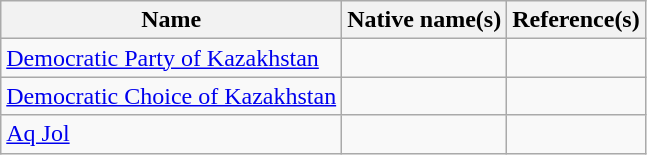<table class="wikitable">
<tr>
<th>Name</th>
<th>Native name(s)</th>
<th>Reference(s)</th>
</tr>
<tr>
<td><a href='#'>Democratic Party of Kazakhstan</a></td>
<td></td>
<td></td>
</tr>
<tr>
<td><a href='#'>Democratic Choice of Kazakhstan</a></td>
<td></td>
<td></td>
</tr>
<tr>
<td><a href='#'>Aq Jol</a></td>
<td></td>
<td></td>
</tr>
</table>
